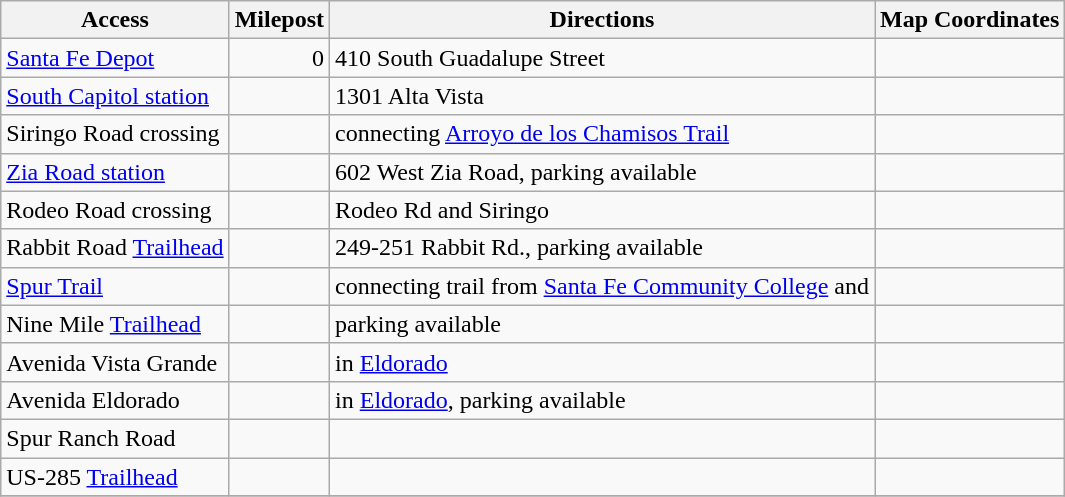<table class="wikitable">
<tr>
<th align=left>Access</th>
<th>Milepost</th>
<th>Directions</th>
<th>Map Coordinates</th>
</tr>
<tr>
<td><a href='#'>Santa Fe Depot</a></td>
<td style="text-align:right;">0</td>
<td>410 South Guadalupe Street</td>
<td></td>
</tr>
<tr>
<td><a href='#'>South Capitol station</a></td>
<td style="text-align:right;"></td>
<td>1301 Alta Vista</td>
<td></td>
</tr>
<tr>
<td>Siringo Road crossing</td>
<td style="text-align:right;"></td>
<td>connecting <a href='#'>Arroyo de los Chamisos Trail</a></td>
<td></td>
</tr>
<tr>
<td><a href='#'>Zia Road station</a></td>
<td align=right></td>
<td>602 West Zia Road, parking available</td>
<td></td>
</tr>
<tr>
<td>Rodeo Road crossing</td>
<td align=right></td>
<td>Rodeo Rd and Siringo</td>
<td></td>
</tr>
<tr>
<td>Rabbit Road <a href='#'>Trailhead</a></td>
<td align=right></td>
<td>249-251 Rabbit Rd., parking available</td>
<td></td>
</tr>
<tr>
<td><a href='#'>Spur Trail</a></td>
<td align=right></td>
<td>connecting trail from <a href='#'>Santa Fe Community College</a> and</td>
<td></td>
</tr>
<tr>
<td>Nine Mile <a href='#'>Trailhead</a></td>
<td align=right></td>
<td>parking available</td>
<td></td>
</tr>
<tr>
<td>Avenida Vista Grande</td>
<td align=right></td>
<td>in <a href='#'>Eldorado</a></td>
<td></td>
</tr>
<tr>
<td>Avenida Eldorado</td>
<td align=right></td>
<td>in <a href='#'>Eldorado</a>, parking available</td>
<td></td>
</tr>
<tr>
<td>Spur Ranch Road</td>
<td align=right></td>
<td></td>
<td></td>
</tr>
<tr>
<td>US-285 <a href='#'>Trailhead</a></td>
<td align=right></td>
<td></td>
<td></td>
</tr>
<tr --->
</tr>
</table>
